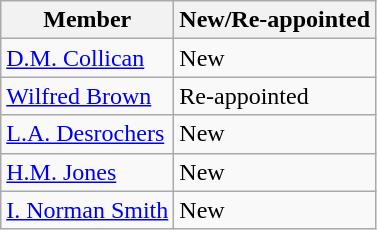<table class="wikitable">
<tr>
<th>Member</th>
<th>New/Re-appointed</th>
</tr>
<tr>
<td><a href='#'>D.M. Collican</a></td>
<td>New</td>
</tr>
<tr>
<td><a href='#'>Wilfred Brown</a></td>
<td>Re-appointed</td>
</tr>
<tr>
<td><a href='#'>L.A. Desrochers</a></td>
<td>New</td>
</tr>
<tr>
<td><a href='#'>H.M. Jones</a></td>
<td>New</td>
</tr>
<tr>
<td><a href='#'>I. Norman Smith</a></td>
<td>New</td>
</tr>
</table>
